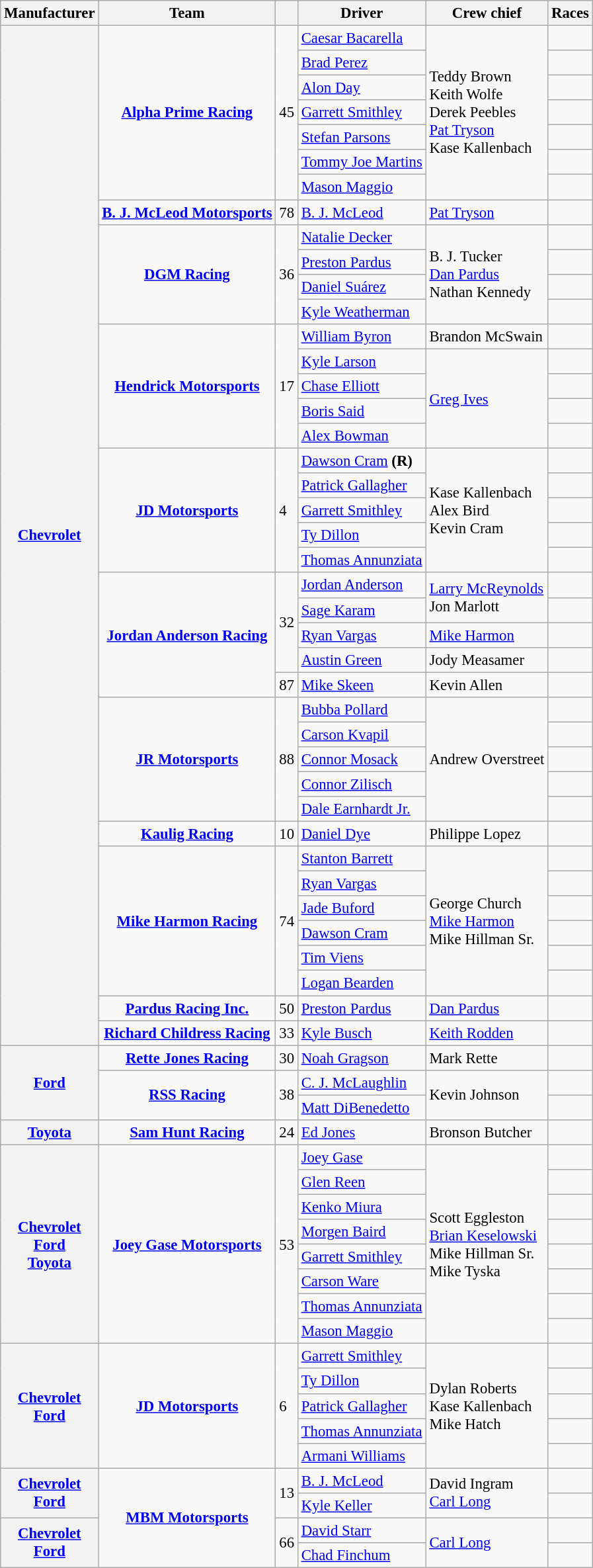<table class="wikitable" style="font-size: 95%;">
<tr>
<th>Manufacturer</th>
<th>Team</th>
<th></th>
<th>Driver</th>
<th>Crew chief</th>
<th>Races</th>
</tr>
<tr>
<th rowspan=41><a href='#'>Chevrolet</a></th>
<td rowspan=7 style="text-align:center;" nowrap=""><strong><a href='#'>Alpha Prime Racing</a></strong></td>
<td rowspan=7>45</td>
<td><a href='#'>Caesar Bacarella</a></td>
<td rowspan=7>Teddy Brown <small></small><br>Keith Wolfe <small></small><br>Derek Peebles <small></small><br><a href='#'>Pat Tryson</a> <small></small><br>Kase Kallenbach <small></small></td>
<td></td>
</tr>
<tr>
<td><a href='#'>Brad Perez</a></td>
<td></td>
</tr>
<tr>
<td><a href='#'>Alon Day</a></td>
<td></td>
</tr>
<tr>
<td><a href='#'>Garrett Smithley</a></td>
<td></td>
</tr>
<tr>
<td><a href='#'>Stefan Parsons</a></td>
<td></td>
</tr>
<tr>
<td><a href='#'>Tommy Joe Martins</a></td>
<td></td>
</tr>
<tr>
<td><a href='#'>Mason Maggio</a></td>
<td></td>
</tr>
<tr>
<td style="text-align:center;" nowrap><strong><a href='#'>B. J. McLeod Motorsports</a></strong></td>
<td>78</td>
<td><a href='#'>B. J. McLeod</a></td>
<td><a href='#'>Pat Tryson</a></td>
<td></td>
</tr>
<tr>
<td rowspan=4 style="text-align:center;" nowrap=""><strong><a href='#'>DGM Racing</a></strong></td>
<td rowspan=4>36</td>
<td><a href='#'>Natalie Decker</a></td>
<td rowspan=4>B. J. Tucker <small></small><br><a href='#'>Dan Pardus</a> <small></small><br>Nathan Kennedy <small></small></td>
<td></td>
</tr>
<tr>
<td><a href='#'>Preston Pardus</a></td>
<td></td>
</tr>
<tr>
<td><a href='#'>Daniel Suárez</a></td>
<td></td>
</tr>
<tr>
<td><a href='#'>Kyle Weatherman</a></td>
<td></td>
</tr>
<tr>
<td rowspan="5" style="text-align:center;" nowrap><strong><a href='#'>Hendrick Motorsports</a></strong></td>
<td rowspan=5>17</td>
<td><a href='#'>William Byron</a></td>
<td>Brandon McSwain</td>
<td></td>
</tr>
<tr>
<td><a href='#'>Kyle Larson</a></td>
<td rowspan=4><a href='#'>Greg Ives</a></td>
<td></td>
</tr>
<tr>
<td><a href='#'>Chase Elliott</a></td>
<td></td>
</tr>
<tr>
<td><a href='#'>Boris Said</a></td>
<td></td>
</tr>
<tr>
<td><a href='#'>Alex Bowman</a></td>
<td></td>
</tr>
<tr>
<td rowspan="5" style="text-align:center;" nowrap=""><strong><a href='#'>JD Motorsports</a></strong></td>
<td rowspan="5">4</td>
<td><a href='#'>Dawson Cram</a> <strong>(R)</strong></td>
<td rowspan="5">Kase Kallenbach <small></small><br>Alex Bird <small></small><br>Kevin Cram <small></small></td>
<td></td>
</tr>
<tr>
<td><a href='#'>Patrick Gallagher</a></td>
<td></td>
</tr>
<tr>
<td><a href='#'>Garrett Smithley</a></td>
<td></td>
</tr>
<tr>
<td><a href='#'>Ty Dillon</a></td>
<td></td>
</tr>
<tr>
<td><a href='#'>Thomas Annunziata</a></td>
<td></td>
</tr>
<tr>
<td rowspan=5 style="text-align:center;" nowrap><strong><a href='#'>Jordan Anderson Racing</a></strong></td>
<td rowspan=4>32</td>
<td><a href='#'>Jordan Anderson</a></td>
<td rowspan=2><a href='#'>Larry McReynolds</a> <small></small><br>Jon Marlott <small></small></td>
<td></td>
</tr>
<tr>
<td><a href='#'>Sage Karam</a></td>
<td></td>
</tr>
<tr>
<td><a href='#'>Ryan Vargas</a></td>
<td><a href='#'>Mike Harmon</a></td>
<td></td>
</tr>
<tr>
<td><a href='#'>Austin Green</a></td>
<td>Jody Measamer</td>
<td></td>
</tr>
<tr>
<td>87</td>
<td><a href='#'>Mike Skeen</a></td>
<td>Kevin Allen</td>
<td></td>
</tr>
<tr>
<td rowspan=5 style="text-align:center;" nowrap><strong><a href='#'>JR Motorsports</a></strong></td>
<td rowspan=5>88</td>
<td><a href='#'>Bubba Pollard</a></td>
<td rowspan=5>Andrew Overstreet</td>
<td></td>
</tr>
<tr>
<td><a href='#'>Carson Kvapil</a></td>
<td></td>
</tr>
<tr>
<td><a href='#'>Connor Mosack</a></td>
<td></td>
</tr>
<tr>
<td><a href='#'>Connor Zilisch</a></td>
<td></td>
</tr>
<tr>
<td><a href='#'>Dale Earnhardt Jr.</a></td>
<td></td>
</tr>
<tr>
<td style="text-align:center;" nowrap><strong><a href='#'>Kaulig Racing</a></strong></td>
<td>10</td>
<td><a href='#'>Daniel Dye</a></td>
<td>Philippe Lopez</td>
<td></td>
</tr>
<tr>
<td rowspan="6" style="text-align:center;" nowrap=""><strong><a href='#'>Mike Harmon Racing</a></strong></td>
<td rowspan="6">74</td>
<td><a href='#'>Stanton Barrett</a></td>
<td rowspan="6">George Church <small></small><br><a href='#'>Mike Harmon</a> <small></small><br>Mike Hillman Sr. <small></small></td>
<td></td>
</tr>
<tr>
<td><a href='#'>Ryan Vargas</a></td>
<td></td>
</tr>
<tr>
<td><a href='#'>Jade Buford</a></td>
<td></td>
</tr>
<tr>
<td><a href='#'>Dawson Cram</a></td>
<td></td>
</tr>
<tr>
<td><a href='#'>Tim Viens</a></td>
<td></td>
</tr>
<tr>
<td><a href='#'>Logan Bearden</a></td>
<td></td>
</tr>
<tr>
<td style="text-align:center;" nowrap><strong><a href='#'>Pardus Racing Inc.</a></strong></td>
<td>50</td>
<td><a href='#'>Preston Pardus</a></td>
<td><a href='#'>Dan Pardus</a></td>
<td></td>
</tr>
<tr>
<td style="text-align:center;" nowrap><strong><a href='#'>Richard Childress Racing</a></strong></td>
<td>33</td>
<td><a href='#'>Kyle Busch</a></td>
<td><a href='#'>Keith Rodden</a></td>
<td></td>
</tr>
<tr>
<th rowspan="3"><a href='#'>Ford</a></th>
<td style="text-align:center;" nowrap=""><strong><a href='#'>Rette Jones Racing</a></strong></td>
<td>30</td>
<td><a href='#'>Noah Gragson</a></td>
<td>Mark Rette</td>
<td></td>
</tr>
<tr>
<td rowspan=2 style="text-align:center;" nowrap><strong><a href='#'>RSS Racing</a></strong></td>
<td rowspan=2>38</td>
<td><a href='#'>C. J. McLaughlin</a></td>
<td rowspan=2>Kevin Johnson</td>
<td></td>
</tr>
<tr>
<td><a href='#'>Matt DiBenedetto</a></td>
<td></td>
</tr>
<tr>
<th><a href='#'>Toyota</a></th>
<td style="text-align:center;" nowrap><strong><a href='#'>Sam Hunt Racing</a></strong></td>
<td>24</td>
<td><a href='#'>Ed Jones</a></td>
<td>Bronson Butcher</td>
<td></td>
</tr>
<tr>
<th rowspan="8"><a href='#'>Chevrolet</a> <small></small><br><a href='#'>Ford</a> <small></small><br><a href='#'>Toyota</a> <small></small></th>
<td rowspan="8" style="text-align:center;" nowrap><strong><a href='#'>Joey Gase Motorsports</a></strong></td>
<td rowspan="8">53</td>
<td><a href='#'>Joey Gase</a></td>
<td rowspan="8">Scott Eggleston <small></small><br><a href='#'>Brian Keselowski</a> <small></small><br>Mike Hillman Sr. <small></small><br>Mike Tyska <small></small></td>
<td></td>
</tr>
<tr>
<td><a href='#'>Glen Reen</a></td>
<td></td>
</tr>
<tr>
<td><a href='#'>Kenko Miura</a></td>
<td></td>
</tr>
<tr>
<td><a href='#'>Morgen Baird</a></td>
<td></td>
</tr>
<tr>
<td><a href='#'>Garrett Smithley</a></td>
<td></td>
</tr>
<tr>
<td><a href='#'>Carson Ware</a></td>
<td></td>
</tr>
<tr>
<td><a href='#'>Thomas Annunziata</a></td>
<td></td>
</tr>
<tr>
<td><a href='#'>Mason Maggio</a></td>
<td></td>
</tr>
<tr>
<th rowspan=5><a href='#'>Chevrolet</a> <small></small><br><a href='#'>Ford</a> <small></small></th>
<td rowspan=5 style="text-align:center;" nowrap=""><strong><a href='#'>JD Motorsports</a></strong></td>
<td rowspan=5>6</td>
<td><a href='#'>Garrett Smithley</a></td>
<td rowspan=5>Dylan Roberts <small></small><br>Kase Kallenbach <small></small><br>Mike Hatch <small></small></td>
<td></td>
</tr>
<tr>
<td><a href='#'>Ty Dillon</a></td>
<td></td>
</tr>
<tr>
<td><a href='#'>Patrick Gallagher</a></td>
<td></td>
</tr>
<tr>
<td><a href='#'>Thomas Annunziata</a></td>
<td></td>
</tr>
<tr>
<td><a href='#'>Armani Williams</a></td>
<td></td>
</tr>
<tr>
<th rowspan=2><a href='#'>Chevrolet</a> <small></small><br><a href='#'>Ford</a> <small></small></th>
<td rowspan="4" style="text-align:center;" nowrap=""><strong><a href='#'>MBM Motorsports</a></strong></td>
<td rowspan=2>13</td>
<td><a href='#'>B. J. McLeod</a></td>
<td rowspan=2>David Ingram <small></small><br><a href='#'>Carl Long</a> <small></small></td>
<td></td>
</tr>
<tr>
<td><a href='#'>Kyle Keller</a></td>
<td></td>
</tr>
<tr>
<th rowspan=2><a href='#'>Chevrolet</a> <small></small><br><a href='#'>Ford</a> <small></small></th>
<td rowspan="2">66</td>
<td><a href='#'>David Starr</a></td>
<td rowspan="2"><a href='#'>Carl Long</a></td>
<td nowrap></td>
</tr>
<tr>
<td><a href='#'>Chad Finchum</a></td>
<td></td>
</tr>
</table>
